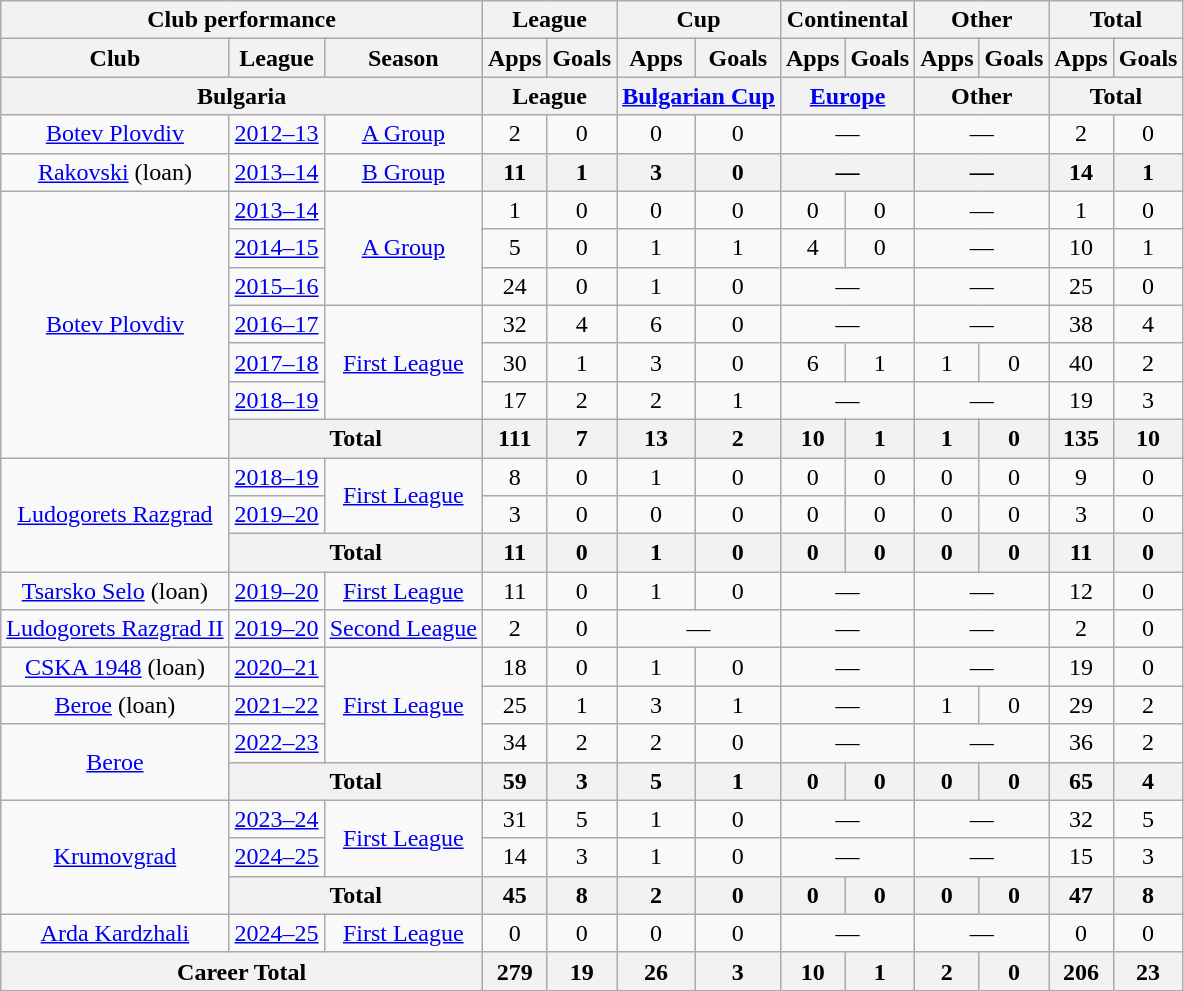<table class="wikitable" style="text-align: center">
<tr>
<th Colspan="3">Club performance</th>
<th Colspan="2">League</th>
<th Colspan="2">Cup</th>
<th Colspan="2">Continental</th>
<th Colspan="2">Other</th>
<th Colspan="3">Total</th>
</tr>
<tr>
<th>Club</th>
<th>League</th>
<th>Season</th>
<th>Apps</th>
<th>Goals</th>
<th>Apps</th>
<th>Goals</th>
<th>Apps</th>
<th>Goals</th>
<th>Apps</th>
<th>Goals</th>
<th>Apps</th>
<th>Goals</th>
</tr>
<tr>
<th Colspan="3">Bulgaria</th>
<th Colspan="2">League</th>
<th Colspan="2"><a href='#'>Bulgarian Cup</a></th>
<th Colspan="2"><a href='#'>Europe</a></th>
<th Colspan="2">Other</th>
<th Colspan="2">Total</th>
</tr>
<tr>
<td rowspan="1" valign="center"><a href='#'>Botev Plovdiv</a></td>
<td><a href='#'>2012–13</a></td>
<td rowspan="1"><a href='#'>A Group</a></td>
<td>2</td>
<td>0</td>
<td>0</td>
<td>0</td>
<td colspan="2">—</td>
<td colspan="2">—</td>
<td>2</td>
<td>0</td>
</tr>
<tr>
<td><a href='#'>Rakovski</a> (loan)</td>
<td><a href='#'>2013–14</a></td>
<td><a href='#'>B Group</a></td>
<th>11</th>
<th>1</th>
<th>3</th>
<th>0</th>
<th colspan="2">—</th>
<th colspan="2">—</th>
<th>14</th>
<th>1</th>
</tr>
<tr>
<td rowspan="7" valign="center"><a href='#'>Botev Plovdiv</a></td>
<td><a href='#'>2013–14</a></td>
<td rowspan="3"><a href='#'>A Group</a></td>
<td>1</td>
<td>0</td>
<td>0</td>
<td>0</td>
<td>0</td>
<td>0</td>
<td colspan="2">—</td>
<td>1</td>
<td>0</td>
</tr>
<tr>
<td><a href='#'>2014–15</a></td>
<td>5</td>
<td>0</td>
<td>1</td>
<td>1</td>
<td>4</td>
<td>0</td>
<td colspan="2">—</td>
<td>10</td>
<td>1</td>
</tr>
<tr>
<td><a href='#'>2015–16</a></td>
<td>24</td>
<td>0</td>
<td>1</td>
<td>0</td>
<td colspan="2">—</td>
<td colspan="2">—</td>
<td>25</td>
<td>0</td>
</tr>
<tr>
<td><a href='#'>2016–17</a></td>
<td rowspan="3"><a href='#'>First League</a></td>
<td>32</td>
<td>4</td>
<td>6</td>
<td>0</td>
<td colspan="2">—</td>
<td colspan="2">—</td>
<td>38</td>
<td>4</td>
</tr>
<tr>
<td><a href='#'>2017–18</a></td>
<td>30</td>
<td>1</td>
<td>3</td>
<td>0</td>
<td>6</td>
<td>1</td>
<td>1</td>
<td>0</td>
<td>40</td>
<td>2</td>
</tr>
<tr>
<td><a href='#'>2018–19</a></td>
<td>17</td>
<td>2</td>
<td>2</td>
<td>1</td>
<td colspan="2">—</td>
<td colspan="2">—</td>
<td>19</td>
<td>3</td>
</tr>
<tr>
<th colspan=2>Total</th>
<th>111</th>
<th>7</th>
<th>13</th>
<th>2</th>
<th>10</th>
<th>1</th>
<th>1</th>
<th>0</th>
<th>135</th>
<th>10</th>
</tr>
<tr>
<td rowspan="3" valign="center"><a href='#'>Ludogorets Razgrad</a></td>
<td><a href='#'>2018–19</a></td>
<td rowspan="2"><a href='#'>First League</a></td>
<td>8</td>
<td>0</td>
<td>1</td>
<td>0</td>
<td>0</td>
<td>0</td>
<td>0</td>
<td>0</td>
<td>9</td>
<td>0</td>
</tr>
<tr>
<td><a href='#'>2019–20</a></td>
<td>3</td>
<td>0</td>
<td>0</td>
<td>0</td>
<td>0</td>
<td>0</td>
<td>0</td>
<td>0</td>
<td>3</td>
<td>0</td>
</tr>
<tr>
<th colspan=2>Total</th>
<th>11</th>
<th>0</th>
<th>1</th>
<th>0</th>
<th>0</th>
<th>0</th>
<th>0</th>
<th>0</th>
<th>11</th>
<th>0</th>
</tr>
<tr>
<td valign="center"><a href='#'>Tsarsko Selo</a> (loan)</td>
<td><a href='#'>2019–20</a></td>
<td><a href='#'>First League</a></td>
<td>11</td>
<td>0</td>
<td>1</td>
<td>0</td>
<td colspan="2">—</td>
<td colspan="2">—</td>
<td>12</td>
<td>0</td>
</tr>
<tr>
<td><a href='#'>Ludogorets Razgrad II</a></td>
<td><a href='#'>2019–20</a></td>
<td><a href='#'>Second League</a></td>
<td>2</td>
<td>0</td>
<td colspan="2">—</td>
<td colspan="2">—</td>
<td colspan="2">—</td>
<td>2</td>
<td>0</td>
</tr>
<tr>
<td><a href='#'>CSKA 1948</a> (loan)</td>
<td><a href='#'>2020–21</a></td>
<td rowspan=3><a href='#'>First League</a></td>
<td>18</td>
<td>0</td>
<td>1</td>
<td>0</td>
<td colspan="2">—</td>
<td colspan="2">—</td>
<td>19</td>
<td>0</td>
</tr>
<tr>
<td><a href='#'>Beroe</a> (loan)</td>
<td><a href='#'>2021–22</a></td>
<td>25</td>
<td>1</td>
<td>3</td>
<td>1</td>
<td colspan="2">—</td>
<td>1</td>
<td>0</td>
<td>29</td>
<td>2</td>
</tr>
<tr>
<td rowspan=2><a href='#'>Beroe</a></td>
<td><a href='#'>2022–23</a></td>
<td>34</td>
<td>2</td>
<td>2</td>
<td>0</td>
<td colspan="2">—</td>
<td colspan="2">—</td>
<td>36</td>
<td>2</td>
</tr>
<tr>
<th colspan=2>Total</th>
<th>59</th>
<th>3</th>
<th>5</th>
<th>1</th>
<th>0</th>
<th>0</th>
<th>0</th>
<th>0</th>
<th>65</th>
<th>4</th>
</tr>
<tr>
<td rowspan=3><a href='#'>Krumovgrad</a></td>
<td><a href='#'>2023–24</a></td>
<td rowspan=2><a href='#'>First League</a></td>
<td>31</td>
<td>5</td>
<td>1</td>
<td>0</td>
<td colspan="2">—</td>
<td colspan="2">—</td>
<td>32</td>
<td>5</td>
</tr>
<tr>
<td><a href='#'>2024–25</a></td>
<td>14</td>
<td>3</td>
<td>1</td>
<td>0</td>
<td colspan="2">—</td>
<td colspan="2">—</td>
<td>15</td>
<td>3</td>
</tr>
<tr>
<th colspan=2>Total</th>
<th>45</th>
<th>8</th>
<th>2</th>
<th>0</th>
<th>0</th>
<th>0</th>
<th>0</th>
<th>0</th>
<th>47</th>
<th>8</th>
</tr>
<tr>
<td><a href='#'>Arda Kardzhali</a></td>
<td><a href='#'>2024–25</a></td>
<td><a href='#'>First League</a></td>
<td>0</td>
<td>0</td>
<td>0</td>
<td>0</td>
<td colspan="2">—</td>
<td colspan="2">—</td>
<td>0</td>
<td>0</td>
</tr>
<tr>
<th colspan=3>Career Total</th>
<th>279</th>
<th>19</th>
<th>26</th>
<th>3</th>
<th>10</th>
<th>1</th>
<th>2</th>
<th>0</th>
<th>206</th>
<th>23</th>
</tr>
</table>
